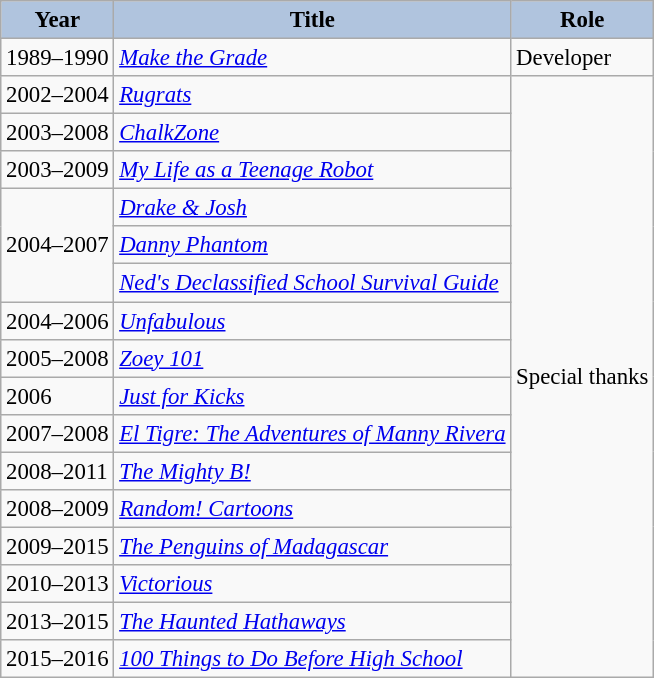<table class="wikitable" style="font-size:95%;">
<tr>
<th style="background:#B0C4DE;">Year</th>
<th style="background:#B0C4DE;">Title</th>
<th style="background:#B0C4DE;">Role</th>
</tr>
<tr>
<td>1989–1990</td>
<td><em><a href='#'>Make the Grade</a></em></td>
<td>Developer</td>
</tr>
<tr>
<td>2002–2004</td>
<td><em><a href='#'>Rugrats</a></em></td>
<td rowspan="16">Special thanks</td>
</tr>
<tr>
<td>2003–2008</td>
<td><em><a href='#'>ChalkZone</a></em></td>
</tr>
<tr>
<td>2003–2009</td>
<td><em><a href='#'>My Life as a Teenage Robot</a></em></td>
</tr>
<tr>
<td rowspan="3">2004–2007</td>
<td><em><a href='#'>Drake & Josh</a></em></td>
</tr>
<tr>
<td><em><a href='#'>Danny Phantom</a></em></td>
</tr>
<tr>
<td><em><a href='#'>Ned's Declassified School Survival Guide</a></em></td>
</tr>
<tr>
<td>2004–2006</td>
<td><em><a href='#'>Unfabulous</a></em></td>
</tr>
<tr>
<td>2005–2008</td>
<td><em><a href='#'>Zoey 101</a></em></td>
</tr>
<tr>
<td>2006</td>
<td><em><a href='#'>Just for Kicks</a></em></td>
</tr>
<tr>
<td>2007–2008</td>
<td><em><a href='#'>El Tigre: The Adventures of Manny Rivera</a></em></td>
</tr>
<tr>
<td>2008–2011</td>
<td><em><a href='#'>The Mighty B!</a></em></td>
</tr>
<tr>
<td>2008–2009</td>
<td><em><a href='#'>Random! Cartoons</a></em></td>
</tr>
<tr>
<td>2009–2015</td>
<td><em><a href='#'>The Penguins of Madagascar</a></em></td>
</tr>
<tr>
<td>2010–2013</td>
<td><em><a href='#'>Victorious</a></em></td>
</tr>
<tr>
<td>2013–2015</td>
<td><em><a href='#'>The Haunted Hathaways</a></em></td>
</tr>
<tr>
<td>2015–2016</td>
<td><em><a href='#'>100 Things to Do Before High School</a></em></td>
</tr>
</table>
